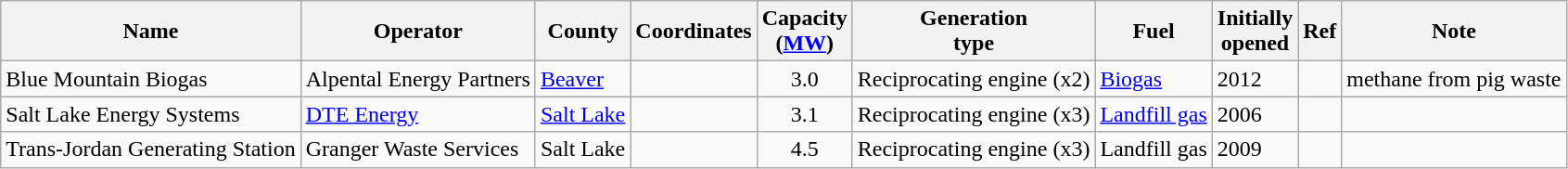<table class="wikitable sortable">
<tr>
<th>Name</th>
<th>Operator</th>
<th>County</th>
<th>Coordinates</th>
<th>Capacity<br>(<a href='#'>MW</a>)</th>
<th>Generation<br>type</th>
<th>Fuel</th>
<th>Initially<br>opened</th>
<th>Ref</th>
<th>Note</th>
</tr>
<tr>
<td>Blue Mountain Biogas</td>
<td>Alpental Energy Partners</td>
<td><a href='#'>Beaver</a></td>
<td></td>
<td align=center>3.0</td>
<td>Reciprocating engine (x2)</td>
<td><a href='#'>Biogas</a></td>
<td>2012</td>
<td></td>
<td>methane from pig waste</td>
</tr>
<tr>
<td>Salt Lake Energy Systems</td>
<td><a href='#'>DTE Energy</a></td>
<td><a href='#'>Salt Lake</a></td>
<td></td>
<td align=center>3.1</td>
<td>Reciprocating engine (x3)</td>
<td><a href='#'>Landfill gas</a></td>
<td>2006</td>
<td></td>
<td></td>
</tr>
<tr>
<td>Trans-Jordan Generating Station</td>
<td>Granger Waste Services</td>
<td>Salt Lake</td>
<td></td>
<td align=center>4.5</td>
<td>Reciprocating engine (x3)</td>
<td>Landfill gas</td>
<td>2009</td>
<td></td>
<td></td>
</tr>
</table>
